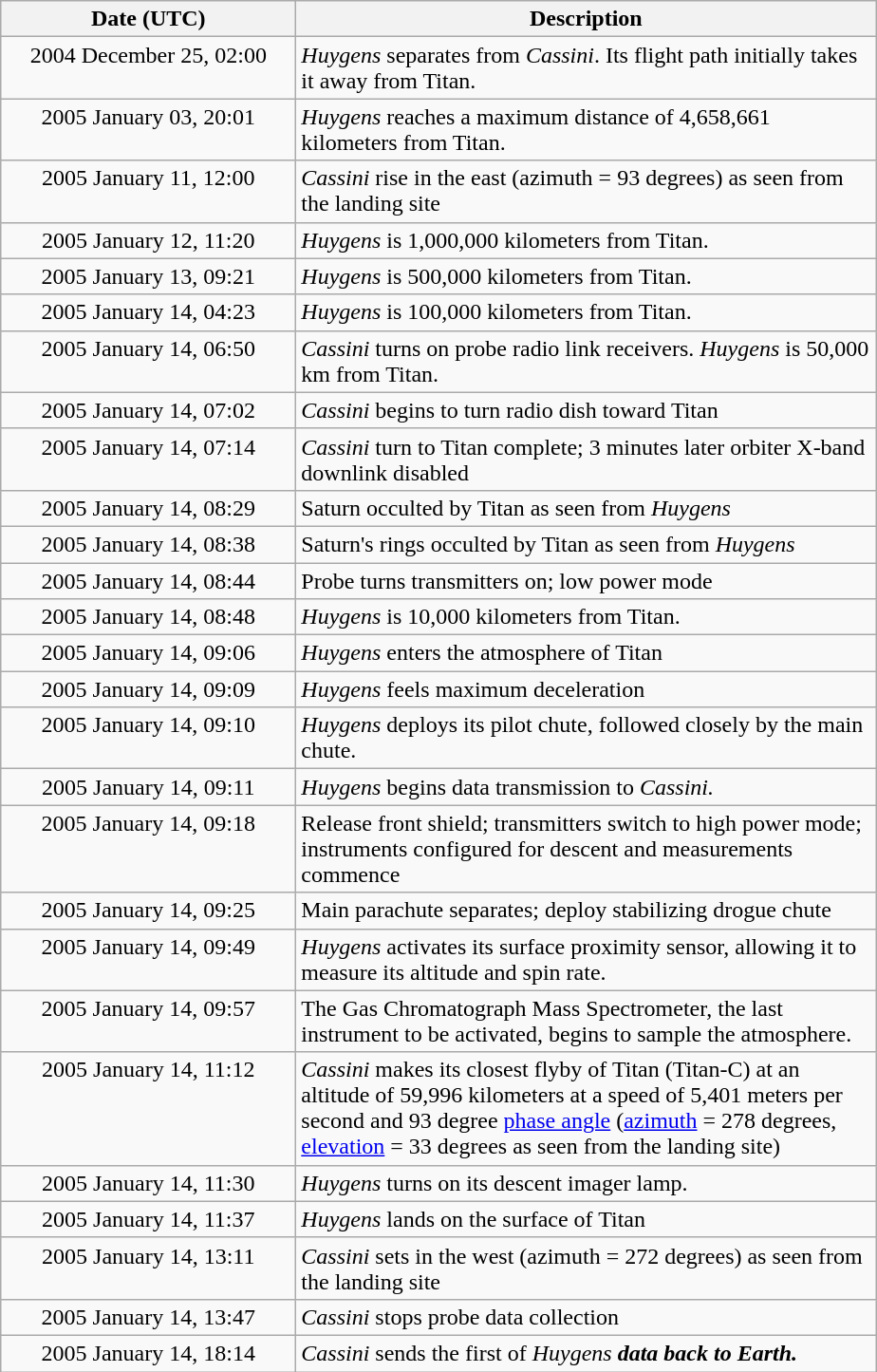<table class="wikitable">
<tr>
<th style="width:200px; text-align:center;">Date (UTC)</th>
<th style="width:400px; text-align:center;">Description</th>
</tr>
<tr style="vertical-align:top;">
<td style="text-align:center; ">2004 December 25, 02:00</td>
<td style="text-align:left; "><em>Huygens</em> separates from <em>Cassini</em>. Its flight path initially takes it away from Titan.</td>
</tr>
<tr style="vertical-align:top;">
<td style="text-align:center; ">2005 January 03, 20:01</td>
<td style="text-align:left; "><em>Huygens</em> reaches a maximum distance of 4,658,661 kilometers from Titan.</td>
</tr>
<tr style="vertical-align:top;">
<td style="text-align:center; ">2005 January 11, 12:00</td>
<td style="text-align:left; "><em>Cassini</em> rise in the east (azimuth = 93 degrees) as seen from the landing site</td>
</tr>
<tr style="vertical-align:top;">
<td style="text-align:center; ">2005 January 12, 11:20</td>
<td style="text-align:left; "><em>Huygens</em> is 1,000,000 kilometers from Titan.</td>
</tr>
<tr style="vertical-align:top;">
<td style="text-align:center; ">2005 January 13, 09:21</td>
<td style="text-align:left; "><em>Huygens</em> is 500,000 kilometers from Titan.</td>
</tr>
<tr style="vertical-align:top;">
<td style="text-align:center; ">2005 January 14, 04:23</td>
<td style="text-align:left; "><em>Huygens</em> is 100,000 kilometers from Titan.</td>
</tr>
<tr style="vertical-align:top;">
<td style="text-align:center; ">2005 January 14, 06:50</td>
<td style="text-align:left; "><em>Cassini</em> turns on probe radio link receivers. <em>Huygens</em> is 50,000 km from Titan.</td>
</tr>
<tr style="vertical-align:top;">
<td style="text-align:center; ">2005 January 14, 07:02</td>
<td style="text-align:left; "><em>Cassini</em> begins to turn radio dish toward Titan</td>
</tr>
<tr style="vertical-align:top;">
<td style="text-align:center; ">2005 January 14, 07:14</td>
<td style="text-align:left; "><em>Cassini</em> turn to Titan complete; 3 minutes later orbiter X-band downlink disabled</td>
</tr>
<tr style="vertical-align:top;">
<td style="text-align:center; ">2005 January 14, 08:29</td>
<td style="text-align:left; ">Saturn occulted by Titan as seen from <em>Huygens</em></td>
</tr>
<tr style="vertical-align:top;">
<td style="text-align:center; ">2005 January 14, 08:38</td>
<td style="text-align:left; ">Saturn's rings occulted by Titan as seen from <em>Huygens</em></td>
</tr>
<tr style="vertical-align:top;">
<td style="text-align:center; ">2005 January 14, 08:44</td>
<td style="text-align:left; ">Probe turns transmitters on; low power mode</td>
</tr>
<tr style="vertical-align:top;">
<td style="text-align:center; ">2005 January 14, 08:48</td>
<td style="text-align:left; "><em>Huygens</em> is 10,000 kilometers from Titan.</td>
</tr>
<tr style="vertical-align:top;">
<td style="text-align:center; ">2005 January 14, 09:06</td>
<td style="text-align:left; "><em>Huygens</em> enters the atmosphere of Titan</td>
</tr>
<tr style="vertical-align:top;">
<td style="text-align:center; ">2005 January 14, 09:09</td>
<td style="text-align:left; "><em>Huygens</em> feels maximum deceleration</td>
</tr>
<tr style="vertical-align:top;">
<td style="text-align:center; ">2005 January 14, 09:10</td>
<td style="text-align:left; "><em>Huygens</em> deploys its pilot chute, followed closely by the main chute.</td>
</tr>
<tr style="vertical-align:top;">
<td style="text-align:center; ">2005 January 14, 09:11</td>
<td style="text-align:left; "><em>Huygens</em> begins data transmission to <em>Cassini.</em></td>
</tr>
<tr style="vertical-align:top;">
<td style="text-align:center; ">2005 January 14, 09:18</td>
<td style="text-align:left; ">Release front shield; transmitters switch to high power mode; instruments configured for descent and measurements commence</td>
</tr>
<tr style="vertical-align:top;">
<td style="text-align:center; ">2005 January 14, 09:25</td>
<td style="text-align:left; ">Main parachute separates; deploy stabilizing drogue chute</td>
</tr>
<tr style="vertical-align:top;">
<td style="text-align:center; ">2005 January 14, 09:49</td>
<td style="text-align:left; "><em>Huygens</em> activates its surface proximity sensor, allowing it to measure its altitude and spin rate.</td>
</tr>
<tr style="vertical-align:top;">
<td style="text-align:center; ">2005 January 14, 09:57</td>
<td style="text-align:left; ">The Gas Chromatograph Mass Spectrometer, the last instrument to be activated, begins to sample the atmosphere.</td>
</tr>
<tr style="vertical-align:top;">
<td style="text-align:center; vertical-align:top;">2005 January 14, 11:12</td>
<td style="text-align:left; vertical-align:top;"><em>Cassini</em> makes its closest flyby of Titan (Titan-C) at an altitude of 59,996 kilometers at a speed of 5,401 meters per second and 93 degree <a href='#'>phase angle</a> (<a href='#'>azimuth</a> = 278 degrees, <a href='#'>elevation</a> = 33 degrees as seen from the landing site)</td>
</tr>
<tr style="vertical-align:top;">
<td style="text-align:center; ">2005 January 14, 11:30</td>
<td style="text-align:left; "><em>Huygens</em> turns on its descent imager lamp.</td>
</tr>
<tr style="vertical-align:top;">
<td style="text-align:center; ">2005 January 14, 11:37</td>
<td style="text-align:left; "><em>Huygens</em> lands on the surface of Titan</td>
</tr>
<tr style="vertical-align:top;">
<td style="text-align:center; ">2005 January 14, 13:11</td>
<td style="text-align:left; "><em>Cassini</em> sets in the west (azimuth = 272 degrees) as seen from the landing site</td>
</tr>
<tr style="vertical-align:top;">
<td style="text-align:center; ">2005 January 14, 13:47</td>
<td style="text-align:left; "><em>Cassini</em> stops probe data collection</td>
</tr>
<tr style="vertical-align:top;">
<td style="text-align:center; ">2005 January 14, 18:14</td>
<td style="text-align:left; "><em>Cassini</em> sends the first of <em>Huygens<strong> data back to Earth.</td>
</tr>
</table>
